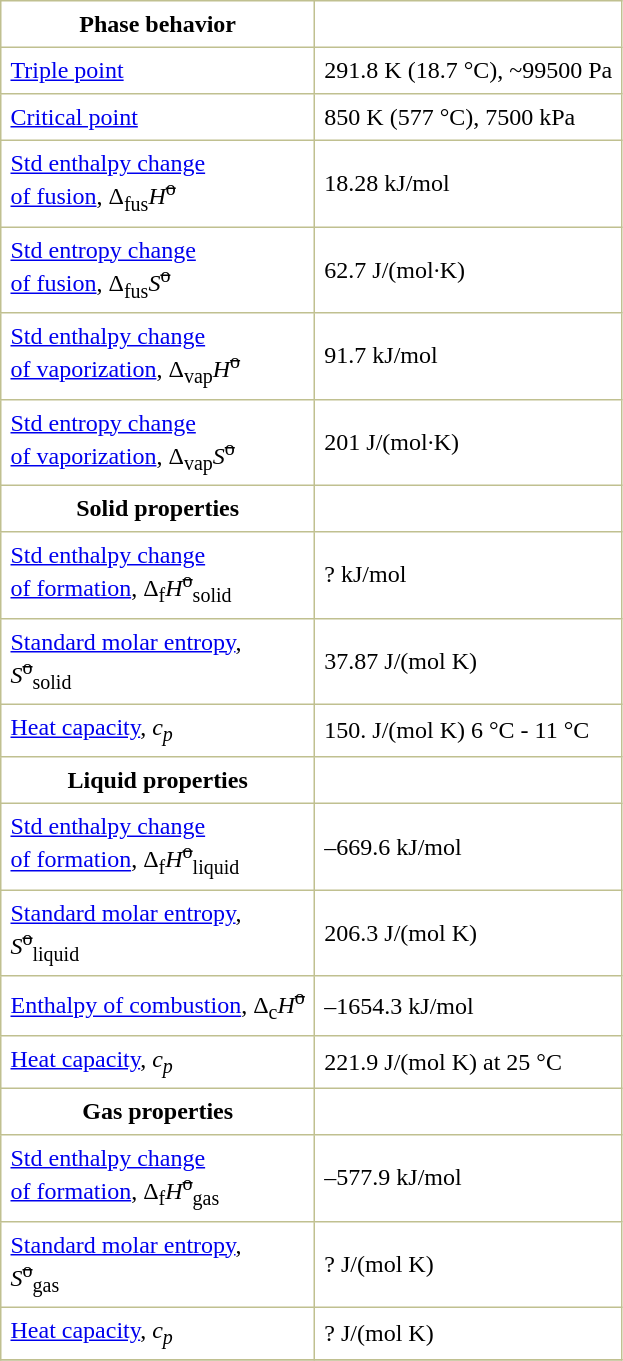<table border="1" cellspacing="0" cellpadding="6" style="margin: 0 0 0 0.5em; background: #FFFFFF; border-collapse: collapse; border-color: #C0C090;">
<tr>
<th>Phase behavior</th>
</tr>
<tr>
<td><a href='#'>Triple point</a></td>
<td>291.8	K (18.7 °C), ~99500 Pa</td>
</tr>
<tr>
<td><a href='#'>Critical point</a></td>
<td>850 K (577 °C), 7500 kPa</td>
</tr>
<tr>
<td><a href='#'>Std enthalpy change<br>of fusion</a>, Δ<sub>fus</sub><em>H</em><sup><s>o</s></sup></td>
<td>18.28 kJ/mol</td>
</tr>
<tr>
<td><a href='#'>Std entropy change<br>of fusion</a>, Δ<sub>fus</sub><em>S</em><sup><s>o</s></sup></td>
<td>62.7 J/(mol·K)</td>
</tr>
<tr>
<td><a href='#'>Std enthalpy change<br>of vaporization</a>, Δ<sub>vap</sub><em>H</em><sup><s>o</s></sup></td>
<td>91.7 kJ/mol</td>
</tr>
<tr>
<td><a href='#'>Std entropy change<br>of vaporization</a>, Δ<sub>vap</sub><em>S</em><sup><s>o</s></sup></td>
<td>201 J/(mol·K)</td>
</tr>
<tr>
<th>Solid properties</th>
</tr>
<tr>
<td><a href='#'>Std enthalpy change<br>of formation</a>, Δ<sub>f</sub><em>H</em><sup><s>o</s></sup><sub>solid</sub></td>
<td>? kJ/mol</td>
</tr>
<tr>
<td><a href='#'>Standard molar entropy</a>,<br><em>S</em><sup><s>o</s></sup><sub>solid</sub></td>
<td>37.87 J/(mol K)</td>
</tr>
<tr>
<td><a href='#'>Heat capacity</a>, <em>c<sub>p</sub></em></td>
<td>150. J/(mol K) 6 °C - 11 °C</td>
</tr>
<tr>
<th>Liquid properties</th>
</tr>
<tr>
<td><a href='#'>Std enthalpy change<br>of formation</a>, Δ<sub>f</sub><em>H</em><sup><s>o</s></sup><sub>liquid</sub></td>
<td>–669.6 kJ/mol</td>
</tr>
<tr>
<td><a href='#'>Standard molar entropy</a>,<br><em>S</em><sup><s>o</s></sup><sub>liquid</sub></td>
<td>206.3 J/(mol K)</td>
</tr>
<tr>
<td><a href='#'>Enthalpy of combustion</a>, Δ<sub>c</sub><em>H</em><sup><s>o</s></sup></td>
<td>–1654.3 kJ/mol</td>
</tr>
<tr>
<td><a href='#'>Heat capacity</a>, <em>c<sub>p</sub></em></td>
<td>221.9 J/(mol K) at 25 °C</td>
</tr>
<tr>
<th>Gas properties</th>
</tr>
<tr>
<td><a href='#'>Std enthalpy change<br>of formation</a>, Δ<sub>f</sub><em>H</em><sup><s>o</s></sup><sub>gas</sub></td>
<td>–577.9 kJ/mol</td>
</tr>
<tr>
<td><a href='#'>Standard molar entropy</a>,<br><em>S</em><sup><s>o</s></sup><sub>gas</sub></td>
<td>? J/(mol K)</td>
</tr>
<tr>
<td><a href='#'>Heat capacity</a>, <em>c<sub>p</sub></em></td>
<td>? J/(mol K)</td>
</tr>
<tr>
</tr>
</table>
